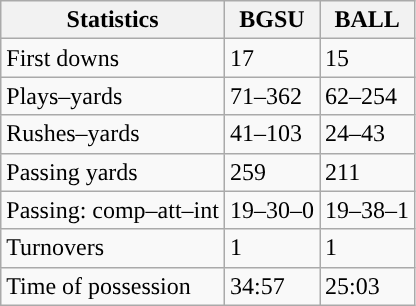<table class="wikitable" style="float:left">
<tr>
<th>Statistics</th>
<th>BGSU</th>
<th>BALL</th>
</tr>
<tr>
<td>First downs</td>
<td>17</td>
<td>15</td>
</tr>
<tr>
<td>Plays–yards</td>
<td>71–362</td>
<td>62–254</td>
</tr>
<tr>
<td>Rushes–yards</td>
<td>41–103</td>
<td>24–43</td>
</tr>
<tr>
<td>Passing yards</td>
<td>259</td>
<td>211</td>
</tr>
<tr>
<td>Passing: comp–att–int</td>
<td>19–30–0</td>
<td>19–38–1</td>
</tr>
<tr>
<td>Turnovers</td>
<td>1</td>
<td>1</td>
</tr>
<tr>
<td>Time of possession</td>
<td>34:57</td>
<td>25:03</td>
</tr>
</table>
